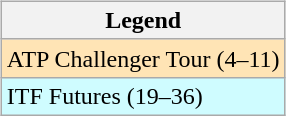<table>
<tr>
<td valign=top align=left><br><table class="wikitable">
<tr>
<th>Legend</th>
</tr>
<tr bgcolor=moccasin>
<td>ATP Challenger Tour (4–11)</td>
</tr>
<tr bgcolor=CFFCFF>
<td>ITF Futures (19–36)</td>
</tr>
</table>
</td>
</tr>
</table>
